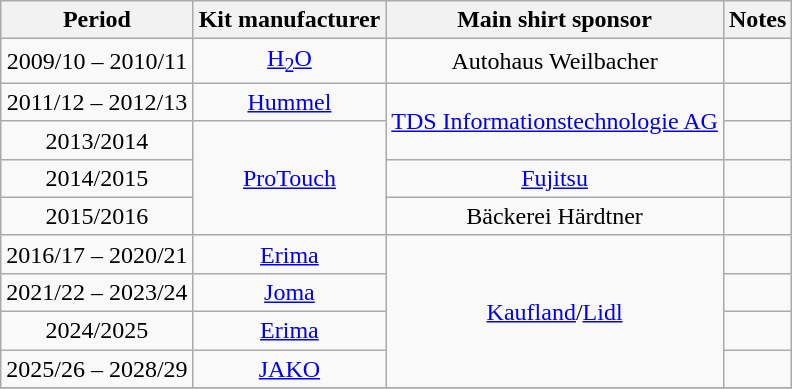<table class="wikitable" style="text-align: center">
<tr>
<th>Period</th>
<th>Kit manufacturer</th>
<th>Main shirt sponsor</th>
<th>Notes</th>
</tr>
<tr>
<td>2009/10 – 2010/11</td>
<td> <a href='#'>H<sub>2</sub>O</a></td>
<td>Autohaus Weilbacher</td>
<td></td>
</tr>
<tr>
<td>2011/12 – 2012/13</td>
<td> <a href='#'>Hummel</a></td>
<td rowspan=2><a href='#'>TDS Informationstechnologie AG</a></td>
<td></td>
</tr>
<tr>
<td>2013/2014</td>
<td rowspan=3> <a href='#'>ProTouch</a></td>
</tr>
<tr>
<td>2014/2015</td>
<td><a href='#'>Fujitsu</a></td>
<td></td>
</tr>
<tr>
<td>2015/2016</td>
<td>Bäckerei Härdtner</td>
<td></td>
</tr>
<tr>
<td>2016/17 – 2020/21</td>
<td> <a href='#'>Erima</a></td>
<td rowspan=4><a href='#'>Kaufland</a>/<a href='#'>Lidl</a></td>
<td></td>
</tr>
<tr>
<td>2021/22 – 2023/24</td>
<td> <a href='#'>Joma</a></td>
<td></td>
</tr>
<tr>
<td>2024/2025</td>
<td> <a href='#'>Erima</a></td>
<td></td>
</tr>
<tr>
<td>2025/26 – 2028/29</td>
<td> <a href='#'>JAKO</a></td>
<td></td>
</tr>
<tr>
</tr>
</table>
